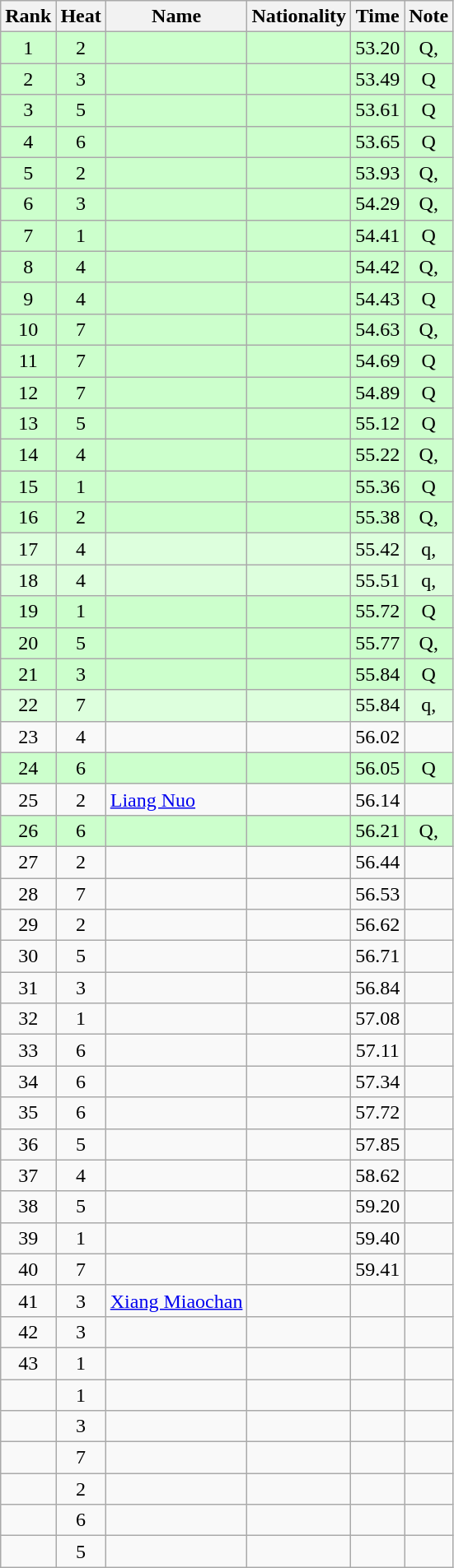<table class="wikitable sortable" style="text-align:center">
<tr>
<th>Rank</th>
<th>Heat</th>
<th>Name</th>
<th>Nationality</th>
<th>Time</th>
<th>Note</th>
</tr>
<tr bgcolor=ccffcc>
<td>1</td>
<td>2</td>
<td align=left></td>
<td align=left></td>
<td>53.20</td>
<td>Q, </td>
</tr>
<tr bgcolor=ccffcc>
<td>2</td>
<td>3</td>
<td align=left></td>
<td align=left></td>
<td>53.49</td>
<td>Q</td>
</tr>
<tr bgcolor=ccffcc>
<td>3</td>
<td>5</td>
<td align=left></td>
<td align=left></td>
<td>53.61</td>
<td>Q</td>
</tr>
<tr bgcolor=ccffcc>
<td>4</td>
<td>6</td>
<td align=left></td>
<td align=left></td>
<td>53.65</td>
<td>Q</td>
</tr>
<tr bgcolor=ccffcc>
<td>5</td>
<td>2</td>
<td align=left></td>
<td align=left></td>
<td>53.93</td>
<td>Q, </td>
</tr>
<tr bgcolor=ccffcc>
<td>6</td>
<td>3</td>
<td align=left></td>
<td align=left></td>
<td>54.29</td>
<td>Q, </td>
</tr>
<tr bgcolor=ccffcc>
<td>7</td>
<td>1</td>
<td align=left></td>
<td align=left></td>
<td>54.41</td>
<td>Q</td>
</tr>
<tr bgcolor=ccffcc>
<td>8</td>
<td>4</td>
<td align=left></td>
<td align=left></td>
<td>54.42</td>
<td>Q, </td>
</tr>
<tr bgcolor=ccffcc>
<td>9</td>
<td>4</td>
<td align=left></td>
<td align=left></td>
<td>54.43</td>
<td>Q</td>
</tr>
<tr bgcolor=ccffcc>
<td>10</td>
<td>7</td>
<td align=left></td>
<td align=left></td>
<td>54.63</td>
<td>Q, </td>
</tr>
<tr bgcolor=ccffcc>
<td>11</td>
<td>7</td>
<td align=left></td>
<td align=left></td>
<td>54.69</td>
<td>Q</td>
</tr>
<tr bgcolor=ccffcc>
<td>12</td>
<td>7</td>
<td align=left></td>
<td align=left></td>
<td>54.89</td>
<td>Q</td>
</tr>
<tr bgcolor=ccffcc>
<td>13</td>
<td>5</td>
<td align=left></td>
<td align=left></td>
<td>55.12</td>
<td>Q</td>
</tr>
<tr bgcolor=ccffcc>
<td>14</td>
<td>4</td>
<td align=left></td>
<td align=left></td>
<td>55.22</td>
<td>Q, </td>
</tr>
<tr bgcolor=ccffcc>
<td>15</td>
<td>1</td>
<td align=left></td>
<td align=left></td>
<td>55.36</td>
<td>Q</td>
</tr>
<tr bgcolor=ccffcc>
<td>16</td>
<td>2</td>
<td align=left></td>
<td align=left></td>
<td>55.38</td>
<td>Q, </td>
</tr>
<tr bgcolor=ddffdd>
<td>17</td>
<td>4</td>
<td align=left></td>
<td align=left></td>
<td>55.42</td>
<td>q, </td>
</tr>
<tr bgcolor=ddffdd>
<td>18</td>
<td>4</td>
<td align=left></td>
<td align=left></td>
<td>55.51</td>
<td>q, </td>
</tr>
<tr bgcolor=ccffcc>
<td>19</td>
<td>1</td>
<td align=left></td>
<td align=left></td>
<td>55.72</td>
<td>Q</td>
</tr>
<tr bgcolor=ccffcc>
<td>20</td>
<td>5</td>
<td align=left></td>
<td align=left></td>
<td>55.77</td>
<td>Q, </td>
</tr>
<tr bgcolor=ccffcc>
<td>21</td>
<td>3</td>
<td align=left></td>
<td align=left></td>
<td>55.84</td>
<td>Q</td>
</tr>
<tr bgcolor=ddffdd>
<td>22</td>
<td>7</td>
<td align=left></td>
<td align=left></td>
<td>55.84</td>
<td>q, </td>
</tr>
<tr>
<td>23</td>
<td>4</td>
<td align=left></td>
<td align=left></td>
<td>56.02</td>
<td></td>
</tr>
<tr bgcolor=ccffcc>
<td>24</td>
<td>6</td>
<td align=left></td>
<td align=left></td>
<td>56.05</td>
<td>Q</td>
</tr>
<tr>
<td>25</td>
<td>2</td>
<td align=left><a href='#'>Liang Nuo</a></td>
<td align=left></td>
<td>56.14</td>
<td></td>
</tr>
<tr bgcolor=ccffcc>
<td>26</td>
<td>6</td>
<td align=left></td>
<td align=left></td>
<td>56.21</td>
<td>Q, </td>
</tr>
<tr>
<td>27</td>
<td>2</td>
<td align=left></td>
<td align=left></td>
<td>56.44</td>
<td></td>
</tr>
<tr>
<td>28</td>
<td>7</td>
<td align=left></td>
<td align=left></td>
<td>56.53</td>
<td></td>
</tr>
<tr>
<td>29</td>
<td>2</td>
<td align=left></td>
<td align=left></td>
<td>56.62</td>
<td></td>
</tr>
<tr>
<td>30</td>
<td>5</td>
<td align=left></td>
<td align=left></td>
<td>56.71</td>
<td></td>
</tr>
<tr>
<td>31</td>
<td>3</td>
<td align=left></td>
<td align=left></td>
<td>56.84</td>
<td></td>
</tr>
<tr>
<td>32</td>
<td>1</td>
<td align=left></td>
<td align=left></td>
<td>57.08</td>
<td></td>
</tr>
<tr>
<td>33</td>
<td>6</td>
<td align=left></td>
<td align=left></td>
<td>57.11</td>
<td></td>
</tr>
<tr>
<td>34</td>
<td>6</td>
<td align=left></td>
<td align=left></td>
<td>57.34</td>
<td></td>
</tr>
<tr>
<td>35</td>
<td>6</td>
<td align=left></td>
<td align=left></td>
<td>57.72</td>
<td></td>
</tr>
<tr>
<td>36</td>
<td>5</td>
<td align=left></td>
<td align=left></td>
<td>57.85</td>
<td></td>
</tr>
<tr>
<td>37</td>
<td>4</td>
<td align=left></td>
<td align=left></td>
<td>58.62</td>
<td></td>
</tr>
<tr>
<td>38</td>
<td>5</td>
<td align=left></td>
<td align=left></td>
<td>59.20</td>
<td></td>
</tr>
<tr>
<td>39</td>
<td>1</td>
<td align=left></td>
<td align=left></td>
<td>59.40</td>
<td></td>
</tr>
<tr>
<td>40</td>
<td>7</td>
<td align=left></td>
<td align=left></td>
<td>59.41</td>
<td></td>
</tr>
<tr>
<td>41</td>
<td>3</td>
<td align=left><a href='#'>Xiang Miaochan</a></td>
<td align=left></td>
<td></td>
<td></td>
</tr>
<tr>
<td>42</td>
<td>3</td>
<td align=left></td>
<td align=left></td>
<td></td>
<td></td>
</tr>
<tr>
<td>43</td>
<td>1</td>
<td align=left></td>
<td align=left></td>
<td></td>
<td></td>
</tr>
<tr>
<td></td>
<td>1</td>
<td align=left></td>
<td align=left></td>
<td></td>
<td></td>
</tr>
<tr>
<td></td>
<td>3</td>
<td align=left></td>
<td align=left></td>
<td></td>
<td></td>
</tr>
<tr>
<td></td>
<td>7</td>
<td align=left></td>
<td align=left></td>
<td></td>
<td></td>
</tr>
<tr>
<td></td>
<td>2</td>
<td align=left></td>
<td align=left></td>
<td></td>
<td></td>
</tr>
<tr>
<td></td>
<td>6</td>
<td align=left></td>
<td align=left></td>
<td></td>
<td></td>
</tr>
<tr>
<td></td>
<td>5</td>
<td align=left></td>
<td align=left></td>
<td></td>
<td></td>
</tr>
</table>
